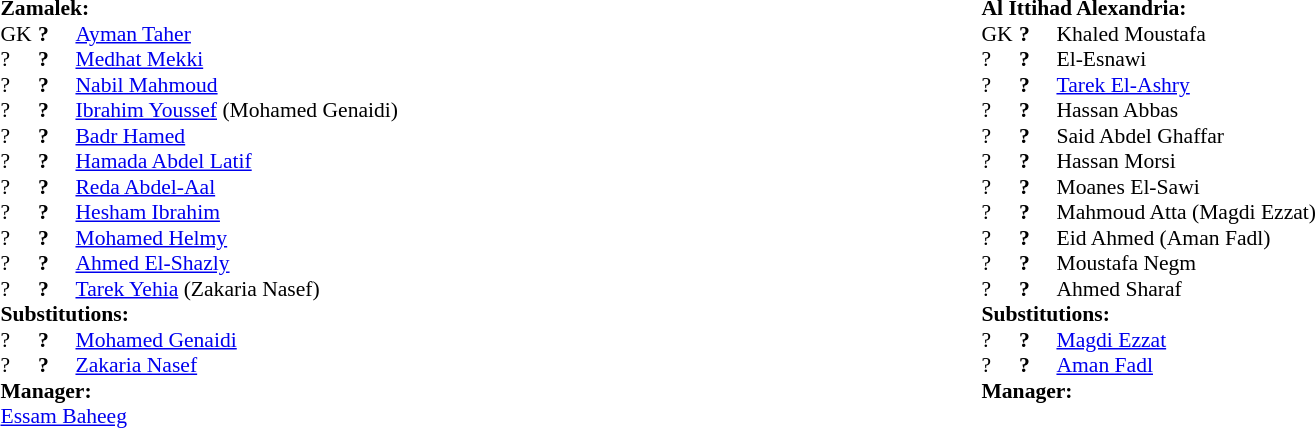<table width="100%">
<tr>
<td valign="top" width="50%"><br><table style="font-size: 90%" cellspacing="0" cellpadding="0" align=center>
<tr>
<td colspan=4><strong>Zamalek:</strong></td>
</tr>
<tr>
<th width="25"></th>
<th width="25"></th>
</tr>
<tr>
<td>GK</td>
<td><strong>?</strong></td>
<td> <a href='#'>Ayman Taher</a></td>
</tr>
<tr>
<td>?</td>
<td><strong>?</strong></td>
<td> <a href='#'>Medhat Mekki</a></td>
</tr>
<tr>
<td>?</td>
<td><strong>?</strong></td>
<td> <a href='#'>Nabil Mahmoud</a></td>
</tr>
<tr>
<td>?</td>
<td><strong>?</strong></td>
<td> <a href='#'>Ibrahim Youssef</a> (Mohamed Genaidi)</td>
</tr>
<tr>
<td>?</td>
<td><strong>?</strong></td>
<td> <a href='#'>Badr Hamed</a></td>
</tr>
<tr>
<td>?</td>
<td><strong>?</strong></td>
<td> <a href='#'>Hamada Abdel Latif</a></td>
</tr>
<tr>
<td>?</td>
<td><strong>?</strong></td>
<td> <a href='#'>Reda Abdel-Aal</a></td>
</tr>
<tr>
<td>?</td>
<td><strong>?</strong></td>
<td> <a href='#'>Hesham Ibrahim</a></td>
</tr>
<tr>
<td>?</td>
<td><strong>?</strong></td>
<td>  <a href='#'>Mohamed Helmy</a></td>
</tr>
<tr>
<td>?</td>
<td><strong>?</strong></td>
<td> <a href='#'>Ahmed El-Shazly</a></td>
</tr>
<tr>
<td>?</td>
<td><strong>?</strong></td>
<td> <a href='#'>Tarek Yehia</a> (Zakaria Nasef)</td>
</tr>
<tr>
<td colspan=3><strong>Substitutions:</strong></td>
</tr>
<tr>
<td>?</td>
<td><strong>?</strong></td>
<td> <a href='#'>Mohamed Genaidi</a></td>
</tr>
<tr>
<td>?</td>
<td><strong>?</strong></td>
<td> <a href='#'>Zakaria Nasef</a></td>
</tr>
<tr>
<td colspan=3><strong>Manager:</strong></td>
</tr>
<tr>
<td colspan=3> <a href='#'>Essam Baheeg</a></td>
</tr>
</table>
</td>
<td valign="top"></td>
<td valign="top" width="50%"><br><table style="font-size: 90%" cellspacing="0" cellpadding="0" align="center">
<tr>
<td colspan=4><strong>Al Ittihad Alexandria:</strong></td>
</tr>
<tr>
<th width=25></th>
<th width=25></th>
</tr>
<tr>
<td>GK</td>
<td><strong>?</strong></td>
<td> Khaled Moustafa</td>
</tr>
<tr>
<td>?</td>
<td><strong>?</strong></td>
<td> El-Esnawi</td>
</tr>
<tr>
<td>?</td>
<td><strong>?</strong></td>
<td> <a href='#'>Tarek El-Ashry</a></td>
</tr>
<tr>
<td>?</td>
<td><strong>?</strong></td>
<td> Hassan Abbas</td>
</tr>
<tr>
<td>?</td>
<td><strong>?</strong></td>
<td> Said Abdel Ghaffar</td>
</tr>
<tr>
<td>?</td>
<td><strong>?</strong></td>
<td>  Hassan Morsi</td>
</tr>
<tr>
<td>?</td>
<td><strong>?</strong></td>
<td> Moanes El-Sawi</td>
</tr>
<tr>
<td>?</td>
<td><strong>?</strong></td>
<td> Mahmoud Atta (Magdi Ezzat)</td>
</tr>
<tr>
<td>?</td>
<td><strong>?</strong></td>
<td> Eid Ahmed (Aman Fadl)</td>
</tr>
<tr>
<td>?</td>
<td><strong>?</strong></td>
<td> Moustafa Negm</td>
</tr>
<tr>
<td>?</td>
<td><strong>?</strong></td>
<td> Ahmed Sharaf</td>
</tr>
<tr>
<td colspan=3><strong>Substitutions:</strong></td>
</tr>
<tr>
<td>?</td>
<td><strong>?</strong></td>
<td> <a href='#'>Magdi Ezzat</a></td>
</tr>
<tr>
<td>?</td>
<td><strong>?</strong></td>
<td> <a href='#'>Aman Fadl</a></td>
</tr>
<tr>
<td colspan=3><strong>Manager:</strong></td>
</tr>
<tr>
<td colspan=3></td>
</tr>
</table>
</td>
</tr>
</table>
